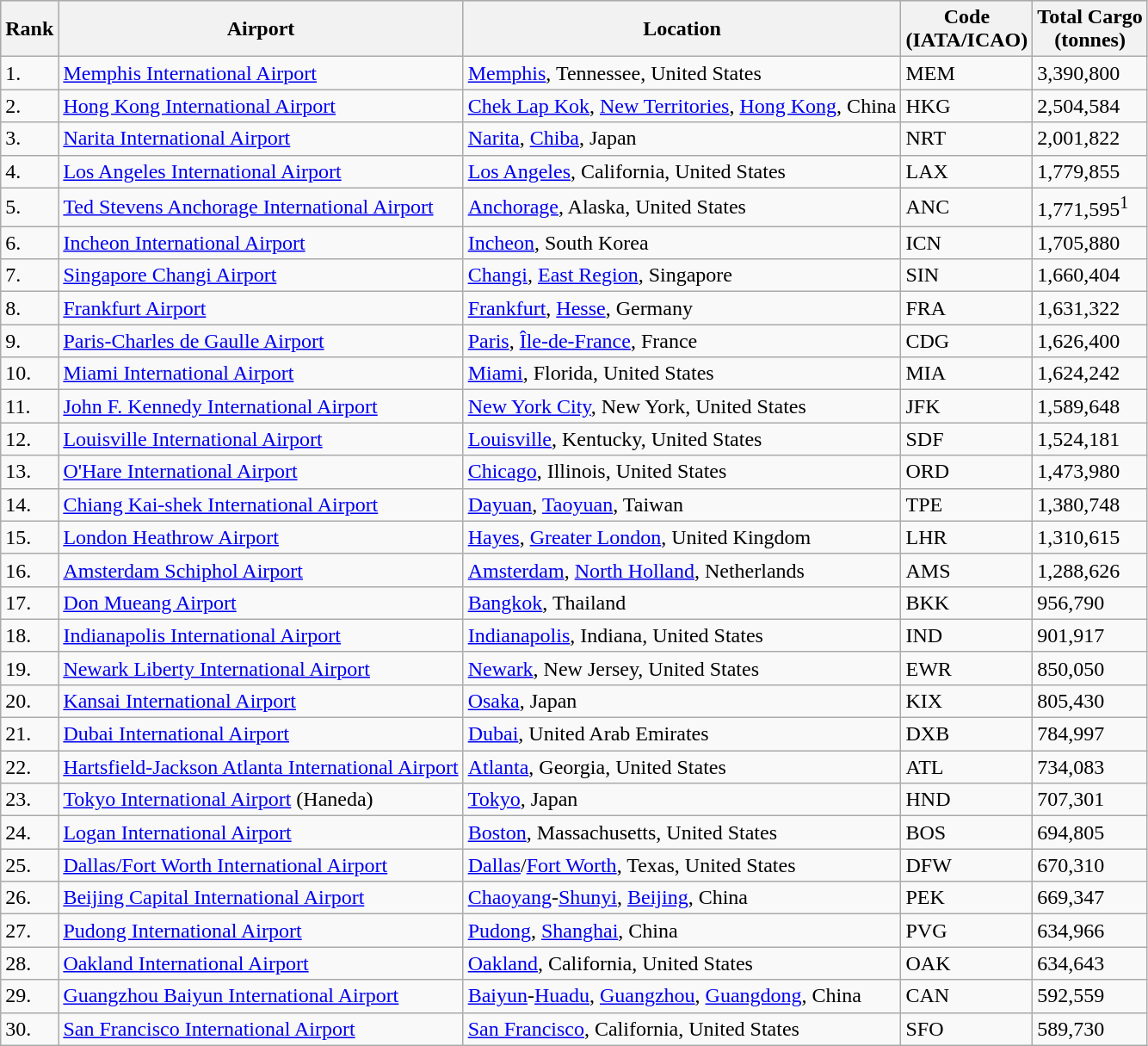<table class="wikitable sortable">
<tr style="background:lightgrey;">
<th>Rank</th>
<th>Airport</th>
<th>Location</th>
<th>Code<br>(IATA/ICAO)</th>
<th>Total Cargo<br>(tonnes)</th>
</tr>
<tr>
<td>1.</td>
<td><a href='#'>Memphis International Airport</a></td>
<td><a href='#'>Memphis</a>, Tennessee, United States</td>
<td>MEM</td>
<td>3,390,800</td>
</tr>
<tr>
<td>2.</td>
<td><a href='#'>Hong Kong International Airport</a></td>
<td><a href='#'>Chek Lap Kok</a>, <a href='#'>New Territories</a>, <a href='#'>Hong Kong</a>, China</td>
<td>HKG</td>
<td>2,504,584</td>
</tr>
<tr>
<td>3.</td>
<td><a href='#'>Narita International Airport</a></td>
<td><a href='#'>Narita</a>, <a href='#'>Chiba</a>, Japan</td>
<td>NRT</td>
<td>2,001,822</td>
</tr>
<tr>
<td>4.</td>
<td><a href='#'>Los Angeles International Airport</a></td>
<td><a href='#'>Los Angeles</a>, California, United States</td>
<td>LAX</td>
<td>1,779,855</td>
</tr>
<tr>
<td>5.</td>
<td><a href='#'>Ted Stevens Anchorage International Airport</a></td>
<td><a href='#'>Anchorage</a>, Alaska, United States</td>
<td>ANC</td>
<td>1,771,595<sup>1</sup></td>
</tr>
<tr>
<td>6.</td>
<td><a href='#'>Incheon International Airport</a></td>
<td><a href='#'>Incheon</a>, South Korea</td>
<td>ICN</td>
<td>1,705,880</td>
</tr>
<tr>
<td>7.</td>
<td><a href='#'>Singapore Changi Airport</a></td>
<td><a href='#'>Changi</a>, <a href='#'>East Region</a>, Singapore</td>
<td>SIN</td>
<td>1,660,404</td>
</tr>
<tr>
<td>8.</td>
<td><a href='#'>Frankfurt Airport</a></td>
<td><a href='#'>Frankfurt</a>, <a href='#'>Hesse</a>, Germany</td>
<td>FRA</td>
<td>1,631,322</td>
</tr>
<tr>
<td>9.</td>
<td><a href='#'>Paris-Charles de Gaulle Airport</a></td>
<td><a href='#'>Paris</a>, <a href='#'>Île-de-France</a>, France</td>
<td>CDG</td>
<td>1,626,400</td>
</tr>
<tr>
<td>10.</td>
<td><a href='#'>Miami International Airport</a></td>
<td><a href='#'>Miami</a>, Florida, United States</td>
<td>MIA</td>
<td>1,624,242</td>
</tr>
<tr>
<td>11.</td>
<td><a href='#'>John F. Kennedy International Airport</a></td>
<td><a href='#'>New York City</a>, New York, United States</td>
<td>JFK</td>
<td>1,589,648</td>
</tr>
<tr>
<td>12.</td>
<td><a href='#'>Louisville International Airport</a></td>
<td><a href='#'>Louisville</a>, Kentucky, United States</td>
<td>SDF</td>
<td>1,524,181</td>
</tr>
<tr>
<td>13.</td>
<td><a href='#'>O'Hare International Airport</a></td>
<td><a href='#'>Chicago</a>, Illinois, United States</td>
<td>ORD</td>
<td>1,473,980</td>
</tr>
<tr>
<td>14.</td>
<td><a href='#'>Chiang Kai-shek International Airport</a></td>
<td Taoyuan County (Taiwan)><a href='#'>Dayuan</a>, <a href='#'>Taoyuan</a>, Taiwan</td>
<td>TPE</td>
<td>1,380,748</td>
</tr>
<tr>
<td>15.</td>
<td><a href='#'>London Heathrow Airport</a></td>
<td><a href='#'>Hayes</a>, <a href='#'>Greater London</a>, United Kingdom</td>
<td>LHR</td>
<td>1,310,615</td>
</tr>
<tr>
<td>16.</td>
<td><a href='#'>Amsterdam Schiphol Airport</a></td>
<td><a href='#'>Amsterdam</a>, <a href='#'>North Holland</a>, Netherlands</td>
<td>AMS</td>
<td>1,288,626</td>
</tr>
<tr>
<td>17.</td>
<td><a href='#'>Don Mueang Airport</a></td>
<td><a href='#'>Bangkok</a>, Thailand</td>
<td>BKK</td>
<td>956,790</td>
</tr>
<tr>
<td>18.</td>
<td><a href='#'>Indianapolis International Airport</a></td>
<td><a href='#'>Indianapolis</a>, Indiana, United States</td>
<td>IND</td>
<td>901,917</td>
</tr>
<tr>
<td>19.</td>
<td><a href='#'>Newark Liberty International Airport</a></td>
<td><a href='#'>Newark</a>, New Jersey, United States</td>
<td>EWR</td>
<td>850,050</td>
</tr>
<tr>
<td>20.</td>
<td><a href='#'>Kansai International Airport</a></td>
<td><a href='#'>Osaka</a>, Japan</td>
<td>KIX</td>
<td>805,430</td>
</tr>
<tr>
<td>21.</td>
<td><a href='#'>Dubai International Airport</a></td>
<td><a href='#'>Dubai</a>, United Arab Emirates</td>
<td>DXB</td>
<td>784,997</td>
</tr>
<tr>
<td>22.</td>
<td><a href='#'>Hartsfield-Jackson Atlanta International Airport</a></td>
<td><a href='#'>Atlanta</a>, Georgia, United States</td>
<td>ATL</td>
<td>734,083</td>
</tr>
<tr>
<td>23.</td>
<td><a href='#'>Tokyo International Airport</a> (Haneda)</td>
<td><a href='#'>Tokyo</a>, Japan</td>
<td>HND</td>
<td>707,301</td>
</tr>
<tr>
<td>24.</td>
<td><a href='#'>Logan International Airport</a></td>
<td><a href='#'>Boston</a>, Massachusetts, United States</td>
<td>BOS</td>
<td>694,805</td>
</tr>
<tr>
<td>25.</td>
<td><a href='#'>Dallas/Fort Worth International Airport</a></td>
<td><a href='#'>Dallas</a>/<a href='#'>Fort Worth</a>, Texas, United States</td>
<td>DFW</td>
<td>670,310</td>
</tr>
<tr>
<td>26.</td>
<td><a href='#'>Beijing Capital International Airport</a></td>
<td><a href='#'>Chaoyang</a>-<a href='#'>Shunyi</a>, <a href='#'>Beijing</a>, China</td>
<td>PEK</td>
<td>669,347</td>
</tr>
<tr>
<td>27.</td>
<td><a href='#'>Pudong International Airport</a></td>
<td><a href='#'>Pudong</a>, <a href='#'>Shanghai</a>, China</td>
<td>PVG</td>
<td>634,966</td>
</tr>
<tr>
<td>28.</td>
<td><a href='#'>Oakland International Airport</a></td>
<td><a href='#'>Oakland</a>, California, United States</td>
<td>OAK</td>
<td>634,643</td>
</tr>
<tr>
<td>29.</td>
<td><a href='#'>Guangzhou Baiyun International Airport</a></td>
<td><a href='#'>Baiyun</a>-<a href='#'>Huadu</a>, <a href='#'>Guangzhou</a>, <a href='#'>Guangdong</a>, China</td>
<td>CAN</td>
<td>592,559</td>
</tr>
<tr>
<td>30.</td>
<td><a href='#'>San Francisco International Airport</a></td>
<td><a href='#'>San Francisco</a>, California, United States</td>
<td>SFO</td>
<td>589,730</td>
</tr>
</table>
